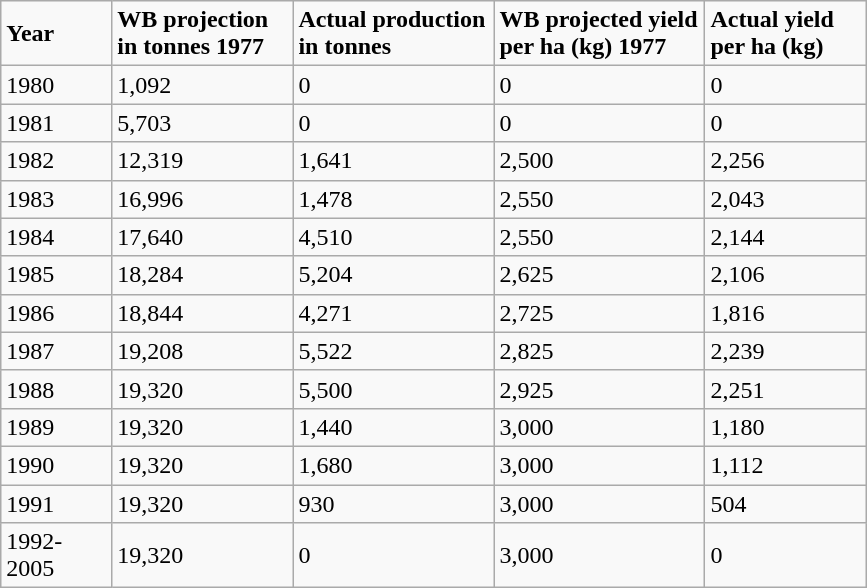<table class="wikitable">
<tr>
<td style="width: 50pt;"><strong>Year</strong></td>
<td style="width: 85pt;"><strong>WB projection in tonnes 1977</strong> </td>
<td style="width: 95pt;"><strong>Actual production in tonnes</strong></td>
<td style="width: 100pt;"><strong>WB projected yield per ha (kg) 1977</strong></td>
<td style="width: 75pt;"><strong>Actual yield per ha (kg)</strong></td>
</tr>
<tr>
<td>1980</td>
<td>1,092</td>
<td>0</td>
<td>0</td>
<td>0</td>
</tr>
<tr>
<td>1981</td>
<td>5,703</td>
<td>0</td>
<td>0</td>
<td>0</td>
</tr>
<tr>
<td>1982</td>
<td>12,319</td>
<td>1,641</td>
<td>2,500</td>
<td>2,256</td>
</tr>
<tr>
<td>1983</td>
<td>16,996</td>
<td>1,478</td>
<td>2,550</td>
<td>2,043</td>
</tr>
<tr>
<td>1984</td>
<td>17,640</td>
<td>4,510</td>
<td>2,550 </td>
<td>2,144</td>
</tr>
<tr>
<td>1985</td>
<td>18,284</td>
<td>5,204</td>
<td>2,625</td>
<td>2,106</td>
</tr>
<tr>
<td>1986</td>
<td>18,844</td>
<td>4,271</td>
<td>2,725</td>
<td>1,816</td>
</tr>
<tr>
<td>1987</td>
<td>19,208</td>
<td>5,522</td>
<td>2,825</td>
<td>2,239</td>
</tr>
<tr>
<td>1988</td>
<td>19,320</td>
<td>5,500</td>
<td>2,925</td>
<td>2,251</td>
</tr>
<tr>
<td>1989</td>
<td>19,320</td>
<td>1,440 </td>
<td>3,000</td>
<td>1,180</td>
</tr>
<tr>
<td>1990</td>
<td>19,320</td>
<td>1,680 </td>
<td>3,000</td>
<td>1,112</td>
</tr>
<tr>
<td>1991</td>
<td>19,320</td>
<td>930 </td>
<td>3,000</td>
<td>504</td>
</tr>
<tr>
<td>1992-2005</td>
<td>19,320</td>
<td>0 </td>
<td>3,000</td>
<td>0</td>
</tr>
</table>
